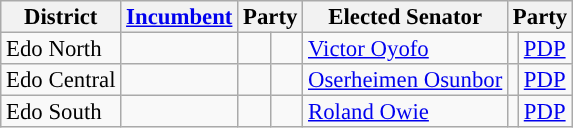<table class="sortable wikitable" style="font-size:95%;line-height:14px;">
<tr>
<th class="unsortable">District</th>
<th class="unsortable"><a href='#'>Incumbent</a></th>
<th colspan="2">Party</th>
<th class="unsortable">Elected Senator</th>
<th colspan="2">Party</th>
</tr>
<tr>
<td>Edo North</td>
<td></td>
<td></td>
<td></td>
<td><a href='#'>Victor Oyofo</a></td>
<td style="background:"></td>
<td><a href='#'>PDP</a></td>
</tr>
<tr>
<td>Edo Central</td>
<td></td>
<td></td>
<td></td>
<td><a href='#'>Oserheimen Osunbor</a></td>
<td style="background:"></td>
<td><a href='#'>PDP</a></td>
</tr>
<tr>
<td>Edo South</td>
<td></td>
<td></td>
<td></td>
<td><a href='#'>Roland Owie</a></td>
<td style="background:"></td>
<td><a href='#'>PDP</a></td>
</tr>
</table>
